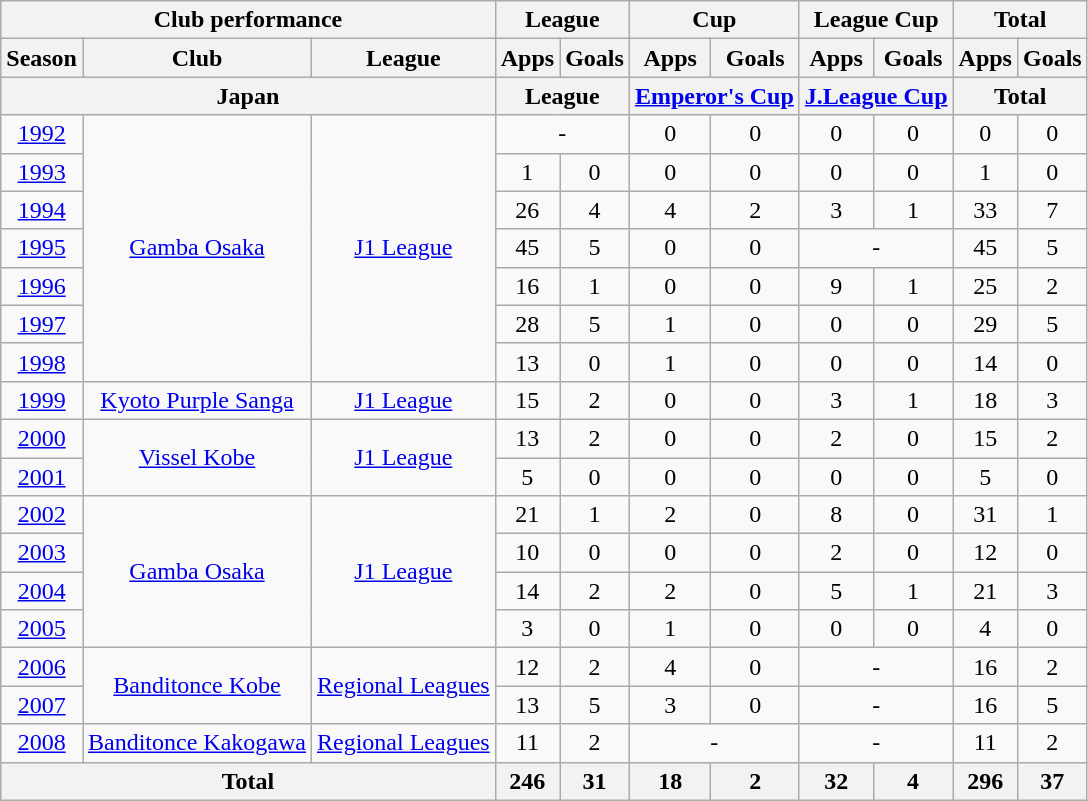<table class="wikitable" style="text-align:center;">
<tr>
<th colspan=3>Club performance</th>
<th colspan=2>League</th>
<th colspan=2>Cup</th>
<th colspan=2>League Cup</th>
<th colspan=2>Total</th>
</tr>
<tr>
<th>Season</th>
<th>Club</th>
<th>League</th>
<th>Apps</th>
<th>Goals</th>
<th>Apps</th>
<th>Goals</th>
<th>Apps</th>
<th>Goals</th>
<th>Apps</th>
<th>Goals</th>
</tr>
<tr>
<th colspan=3>Japan</th>
<th colspan=2>League</th>
<th colspan=2><a href='#'>Emperor's Cup</a></th>
<th colspan=2><a href='#'>J.League Cup</a></th>
<th colspan=2>Total</th>
</tr>
<tr>
<td><a href='#'>1992</a></td>
<td rowspan="7"><a href='#'>Gamba Osaka</a></td>
<td rowspan="7"><a href='#'>J1 League</a></td>
<td colspan="2">-</td>
<td>0</td>
<td>0</td>
<td>0</td>
<td>0</td>
<td>0</td>
<td>0</td>
</tr>
<tr>
<td><a href='#'>1993</a></td>
<td>1</td>
<td>0</td>
<td>0</td>
<td>0</td>
<td>0</td>
<td>0</td>
<td>1</td>
<td>0</td>
</tr>
<tr>
<td><a href='#'>1994</a></td>
<td>26</td>
<td>4</td>
<td>4</td>
<td>2</td>
<td>3</td>
<td>1</td>
<td>33</td>
<td>7</td>
</tr>
<tr>
<td><a href='#'>1995</a></td>
<td>45</td>
<td>5</td>
<td>0</td>
<td>0</td>
<td colspan="2">-</td>
<td>45</td>
<td>5</td>
</tr>
<tr>
<td><a href='#'>1996</a></td>
<td>16</td>
<td>1</td>
<td>0</td>
<td>0</td>
<td>9</td>
<td>1</td>
<td>25</td>
<td>2</td>
</tr>
<tr>
<td><a href='#'>1997</a></td>
<td>28</td>
<td>5</td>
<td>1</td>
<td>0</td>
<td>0</td>
<td>0</td>
<td>29</td>
<td>5</td>
</tr>
<tr>
<td><a href='#'>1998</a></td>
<td>13</td>
<td>0</td>
<td>1</td>
<td>0</td>
<td>0</td>
<td>0</td>
<td>14</td>
<td>0</td>
</tr>
<tr>
<td><a href='#'>1999</a></td>
<td><a href='#'>Kyoto Purple Sanga</a></td>
<td><a href='#'>J1 League</a></td>
<td>15</td>
<td>2</td>
<td>0</td>
<td>0</td>
<td>3</td>
<td>1</td>
<td>18</td>
<td>3</td>
</tr>
<tr>
<td><a href='#'>2000</a></td>
<td rowspan="2"><a href='#'>Vissel Kobe</a></td>
<td rowspan="2"><a href='#'>J1 League</a></td>
<td>13</td>
<td>2</td>
<td>0</td>
<td>0</td>
<td>2</td>
<td>0</td>
<td>15</td>
<td>2</td>
</tr>
<tr>
<td><a href='#'>2001</a></td>
<td>5</td>
<td>0</td>
<td>0</td>
<td>0</td>
<td>0</td>
<td>0</td>
<td>5</td>
<td>0</td>
</tr>
<tr>
<td><a href='#'>2002</a></td>
<td rowspan="4"><a href='#'>Gamba Osaka</a></td>
<td rowspan="4"><a href='#'>J1 League</a></td>
<td>21</td>
<td>1</td>
<td>2</td>
<td>0</td>
<td>8</td>
<td>0</td>
<td>31</td>
<td>1</td>
</tr>
<tr>
<td><a href='#'>2003</a></td>
<td>10</td>
<td>0</td>
<td>0</td>
<td>0</td>
<td>2</td>
<td>0</td>
<td>12</td>
<td>0</td>
</tr>
<tr>
<td><a href='#'>2004</a></td>
<td>14</td>
<td>2</td>
<td>2</td>
<td>0</td>
<td>5</td>
<td>1</td>
<td>21</td>
<td>3</td>
</tr>
<tr>
<td><a href='#'>2005</a></td>
<td>3</td>
<td>0</td>
<td>1</td>
<td>0</td>
<td>0</td>
<td>0</td>
<td>4</td>
<td>0</td>
</tr>
<tr>
<td><a href='#'>2006</a></td>
<td rowspan="2"><a href='#'>Banditonce Kobe</a></td>
<td rowspan="2"><a href='#'>Regional Leagues</a></td>
<td>12</td>
<td>2</td>
<td>4</td>
<td>0</td>
<td colspan="2">-</td>
<td>16</td>
<td>2</td>
</tr>
<tr>
<td><a href='#'>2007</a></td>
<td>13</td>
<td>5</td>
<td>3</td>
<td>0</td>
<td colspan="2">-</td>
<td>16</td>
<td>5</td>
</tr>
<tr>
<td><a href='#'>2008</a></td>
<td><a href='#'>Banditonce Kakogawa</a></td>
<td><a href='#'>Regional Leagues</a></td>
<td>11</td>
<td>2</td>
<td colspan="2">-</td>
<td colspan="2">-</td>
<td>11</td>
<td>2</td>
</tr>
<tr>
<th colspan=3>Total</th>
<th>246</th>
<th>31</th>
<th>18</th>
<th>2</th>
<th>32</th>
<th>4</th>
<th>296</th>
<th>37</th>
</tr>
</table>
